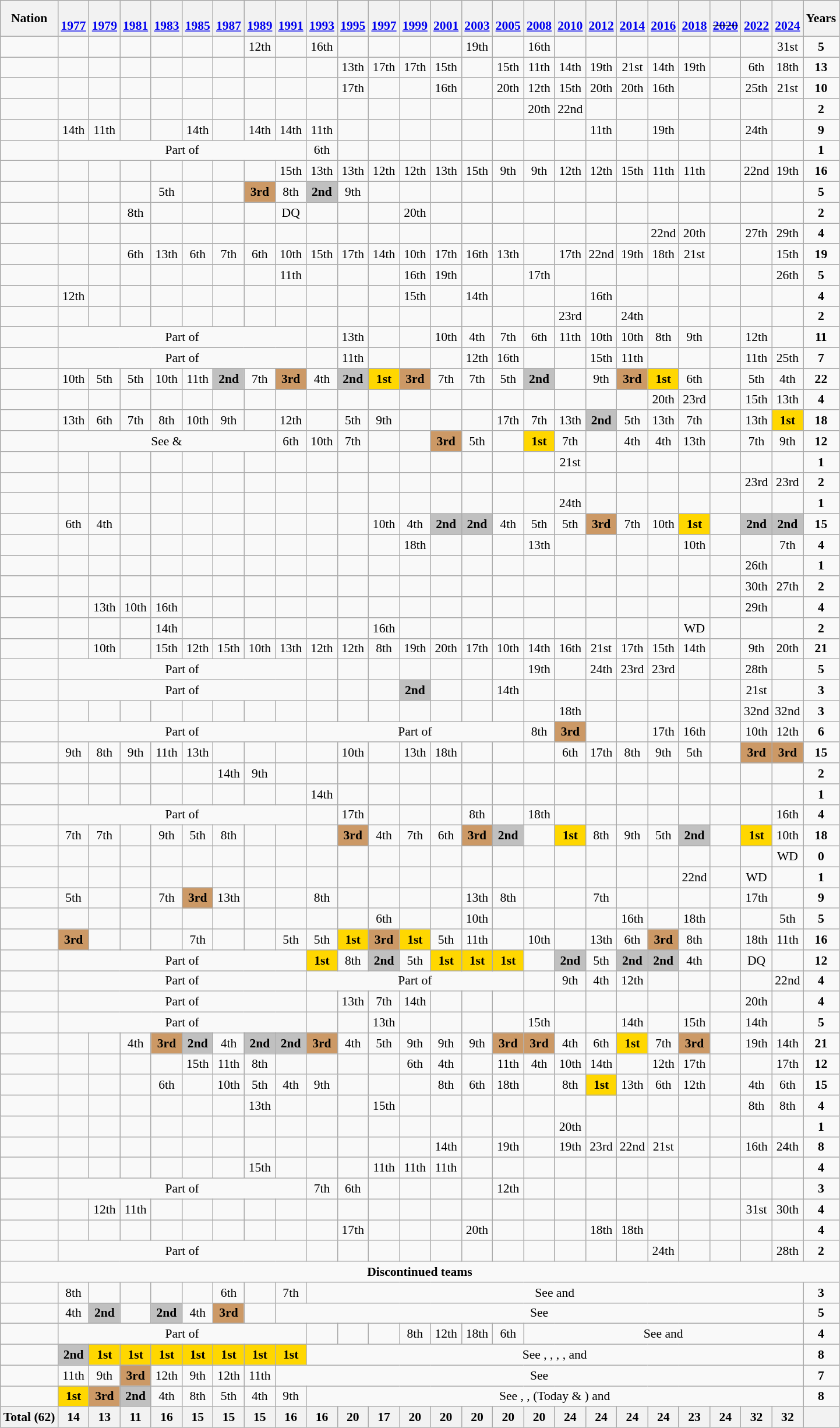<table class="wikitable sticky-header" style="text-align:center; font-size:90%">
<tr>
<th>Nation</th>
<th><br><a href='#'>1977</a></th>
<th><br><a href='#'>1979</a></th>
<th><br><a href='#'>1981</a></th>
<th><br><a href='#'>1983</a></th>
<th><br><a href='#'>1985</a></th>
<th><br><a href='#'>1987</a></th>
<th><br><a href='#'>1989</a></th>
<th><br><a href='#'>1991</a></th>
<th><br><a href='#'>1993</a></th>
<th><br><a href='#'>1995</a></th>
<th><br><a href='#'>1997</a></th>
<th><br><a href='#'>1999</a></th>
<th><br><a href='#'>2001</a></th>
<th><br><a href='#'>2003</a></th>
<th><br><a href='#'>2005</a></th>
<th><br><a href='#'>2008</a></th>
<th><br><a href='#'>2010</a></th>
<th><br><a href='#'>2012</a></th>
<th><br><a href='#'>2014</a></th>
<th><br><a href='#'>2016</a></th>
<th><br><a href='#'>2018</a></th>
<th><br><s><a href='#'>2020</a></s></th>
<th><br><a href='#'>2022</a></th>
<th><br><a href='#'>2024</a></th>
<th>Years</th>
</tr>
<tr>
<td align=left></td>
<td></td>
<td></td>
<td></td>
<td></td>
<td></td>
<td></td>
<td>12th</td>
<td></td>
<td>16th</td>
<td></td>
<td></td>
<td></td>
<td></td>
<td>19th</td>
<td></td>
<td>16th</td>
<td></td>
<td></td>
<td></td>
<td></td>
<td></td>
<td></td>
<td></td>
<td>31st</td>
<td><strong>5</strong></td>
</tr>
<tr>
<td align=left></td>
<td></td>
<td></td>
<td></td>
<td></td>
<td></td>
<td></td>
<td></td>
<td></td>
<td></td>
<td>13th</td>
<td>17th</td>
<td>17th</td>
<td>15th</td>
<td></td>
<td>15th</td>
<td>11th</td>
<td>14th</td>
<td>19th</td>
<td>21st</td>
<td>14th</td>
<td>19th</td>
<td></td>
<td>6th</td>
<td>18th</td>
<td><strong>13</strong></td>
</tr>
<tr>
<td align=left></td>
<td></td>
<td></td>
<td></td>
<td></td>
<td></td>
<td></td>
<td></td>
<td></td>
<td></td>
<td>17th</td>
<td></td>
<td></td>
<td>16th</td>
<td></td>
<td>20th</td>
<td>12th</td>
<td>15th</td>
<td>20th</td>
<td>20th</td>
<td>16th</td>
<td></td>
<td></td>
<td>25th</td>
<td>21st</td>
<td><strong>10</strong></td>
</tr>
<tr>
<td align=left></td>
<td></td>
<td></td>
<td></td>
<td></td>
<td></td>
<td></td>
<td></td>
<td></td>
<td></td>
<td></td>
<td></td>
<td></td>
<td></td>
<td></td>
<td></td>
<td>20th</td>
<td>22nd</td>
<td></td>
<td></td>
<td></td>
<td></td>
<td></td>
<td></td>
<td></td>
<td><strong>2</strong></td>
</tr>
<tr>
<td align=left></td>
<td>14th</td>
<td>11th</td>
<td></td>
<td></td>
<td>14th</td>
<td></td>
<td>14th</td>
<td>14th</td>
<td>11th</td>
<td></td>
<td></td>
<td></td>
<td></td>
<td></td>
<td></td>
<td></td>
<td></td>
<td>11th</td>
<td></td>
<td>19th</td>
<td></td>
<td></td>
<td>24th</td>
<td></td>
<td><strong>9</strong></td>
</tr>
<tr>
<td align=left></td>
<td colspan=8>Part of </td>
<td>6th</td>
<td></td>
<td></td>
<td></td>
<td></td>
<td></td>
<td></td>
<td></td>
<td></td>
<td></td>
<td></td>
<td></td>
<td></td>
<td></td>
<td></td>
<td></td>
<td><strong>1</strong></td>
</tr>
<tr>
<td align=left></td>
<td></td>
<td></td>
<td></td>
<td></td>
<td></td>
<td></td>
<td></td>
<td>15th</td>
<td>13th</td>
<td>13th</td>
<td>12th</td>
<td>12th</td>
<td>13th</td>
<td>15th</td>
<td>9th</td>
<td>9th</td>
<td>12th</td>
<td>12th</td>
<td>15th</td>
<td>11th</td>
<td>11th</td>
<td></td>
<td>22nd</td>
<td>19th</td>
<td><strong>16</strong></td>
</tr>
<tr>
<td align=left></td>
<td></td>
<td></td>
<td></td>
<td>5th</td>
<td></td>
<td></td>
<td bgcolor=#cc9966><strong>3rd</strong></td>
<td>8th</td>
<td bgcolor=silver><strong>2nd</strong></td>
<td>9th</td>
<td></td>
<td></td>
<td></td>
<td></td>
<td></td>
<td></td>
<td></td>
<td></td>
<td></td>
<td></td>
<td></td>
<td></td>
<td></td>
<td></td>
<td><strong>5</strong></td>
</tr>
<tr>
<td align=left></td>
<td></td>
<td></td>
<td>8th</td>
<td></td>
<td></td>
<td></td>
<td></td>
<td>DQ</td>
<td></td>
<td></td>
<td></td>
<td>20th</td>
<td></td>
<td></td>
<td></td>
<td></td>
<td></td>
<td></td>
<td></td>
<td></td>
<td></td>
<td></td>
<td></td>
<td></td>
<td><strong>2</strong></td>
</tr>
<tr>
<td align=left></td>
<td></td>
<td></td>
<td></td>
<td></td>
<td></td>
<td></td>
<td></td>
<td></td>
<td></td>
<td></td>
<td></td>
<td></td>
<td></td>
<td></td>
<td></td>
<td></td>
<td></td>
<td></td>
<td></td>
<td>22nd</td>
<td>20th</td>
<td></td>
<td>27th</td>
<td>29th</td>
<td><strong>4</strong></td>
</tr>
<tr>
<td align=left></td>
<td></td>
<td></td>
<td>6th</td>
<td>13th</td>
<td>6th</td>
<td>7th</td>
<td>6th</td>
<td>10th</td>
<td>15th</td>
<td>17th</td>
<td>14th</td>
<td>10th</td>
<td>17th</td>
<td>16th</td>
<td>13th</td>
<td></td>
<td>17th</td>
<td>22nd</td>
<td>19th</td>
<td>18th</td>
<td>21st</td>
<td></td>
<td></td>
<td>15th</td>
<td><strong>19</strong></td>
</tr>
<tr>
<td align=left></td>
<td></td>
<td></td>
<td></td>
<td></td>
<td></td>
<td></td>
<td></td>
<td>11th</td>
<td></td>
<td></td>
<td></td>
<td>16th</td>
<td>19th</td>
<td></td>
<td></td>
<td>17th</td>
<td></td>
<td></td>
<td></td>
<td></td>
<td></td>
<td></td>
<td></td>
<td>26th</td>
<td><strong>5</strong></td>
</tr>
<tr>
<td align=left></td>
<td>12th</td>
<td></td>
<td></td>
<td></td>
<td></td>
<td></td>
<td></td>
<td></td>
<td></td>
<td></td>
<td></td>
<td>15th</td>
<td></td>
<td>14th</td>
<td></td>
<td></td>
<td></td>
<td>16th</td>
<td></td>
<td></td>
<td></td>
<td></td>
<td></td>
<td></td>
<td><strong>4</strong></td>
</tr>
<tr>
<td align=left></td>
<td></td>
<td></td>
<td></td>
<td></td>
<td></td>
<td></td>
<td></td>
<td></td>
<td></td>
<td></td>
<td></td>
<td></td>
<td></td>
<td></td>
<td></td>
<td></td>
<td>23rd</td>
<td></td>
<td>24th</td>
<td></td>
<td></td>
<td></td>
<td></td>
<td></td>
<td><strong>2</strong></td>
</tr>
<tr>
<td align=left></td>
<td colspan=8>Part of </td>
<td></td>
<td>13th</td>
<td></td>
<td></td>
<td>10th</td>
<td>4th</td>
<td>7th</td>
<td>6th</td>
<td>11th</td>
<td>10th</td>
<td>10th</td>
<td>8th</td>
<td>9th</td>
<td></td>
<td>12th</td>
<td></td>
<td><strong>11</strong></td>
</tr>
<tr>
<td align=left></td>
<td colspan=8>Part of </td>
<td></td>
<td>11th</td>
<td></td>
<td></td>
<td></td>
<td>12th</td>
<td>16th</td>
<td></td>
<td></td>
<td>15th</td>
<td>11th</td>
<td></td>
<td></td>
<td></td>
<td>11th</td>
<td>25th</td>
<td><strong>7</strong></td>
</tr>
<tr>
<td align=left></td>
<td>10th</td>
<td>5th</td>
<td>5th</td>
<td>10th</td>
<td>11th</td>
<td bgcolor=silver><strong>2nd</strong></td>
<td>7th</td>
<td bgcolor=#cc9966><strong>3rd</strong></td>
<td>4th</td>
<td bgcolor=silver><strong>2nd</strong></td>
<td bgcolor=gold><strong>1st</strong></td>
<td bgcolor=#cc9966><strong>3rd</strong></td>
<td>7th</td>
<td>7th</td>
<td>5th</td>
<td bgcolor=silver><strong>2nd</strong></td>
<td></td>
<td>9th</td>
<td bgcolor=#cc9966><strong>3rd</strong></td>
<td bgcolor=gold><strong>1st</strong></td>
<td>6th</td>
<td></td>
<td>5th</td>
<td>4th</td>
<td><strong>22</strong></td>
</tr>
<tr>
<td align=left></td>
<td></td>
<td></td>
<td></td>
<td></td>
<td></td>
<td></td>
<td></td>
<td></td>
<td></td>
<td></td>
<td></td>
<td></td>
<td></td>
<td></td>
<td></td>
<td></td>
<td></td>
<td></td>
<td></td>
<td>20th</td>
<td>23rd</td>
<td></td>
<td>15th</td>
<td>13th</td>
<td><strong>4</strong></td>
</tr>
<tr>
<td align=left></td>
<td>13th</td>
<td>6th</td>
<td>7th</td>
<td>8th</td>
<td>10th</td>
<td>9th</td>
<td></td>
<td>12th</td>
<td></td>
<td>5th</td>
<td>9th</td>
<td></td>
<td></td>
<td></td>
<td>17th</td>
<td>7th</td>
<td>13th</td>
<td bgcolor=silver><strong>2nd</strong></td>
<td>5th</td>
<td>13th</td>
<td>7th</td>
<td></td>
<td>13th</td>
<td bgcolor=gold><strong>1st</strong></td>
<td><strong>18</strong></td>
</tr>
<tr>
<td align=left></td>
<td colspan=7>See  & </td>
<td>6th</td>
<td>10th</td>
<td>7th</td>
<td></td>
<td></td>
<td bgcolor=#cc9966><strong>3rd</strong></td>
<td>5th</td>
<td></td>
<td bgcolor=gold><strong>1st</strong></td>
<td>7th</td>
<td></td>
<td>4th</td>
<td>4th</td>
<td>13th</td>
<td></td>
<td>7th</td>
<td>9th</td>
<td><strong>12</strong></td>
</tr>
<tr>
<td align=left></td>
<td></td>
<td></td>
<td></td>
<td></td>
<td></td>
<td></td>
<td></td>
<td></td>
<td></td>
<td></td>
<td></td>
<td></td>
<td></td>
<td></td>
<td></td>
<td></td>
<td>21st</td>
<td></td>
<td></td>
<td></td>
<td></td>
<td></td>
<td></td>
<td></td>
<td><strong>1</strong></td>
</tr>
<tr>
<td align=left></td>
<td></td>
<td></td>
<td></td>
<td></td>
<td></td>
<td></td>
<td></td>
<td></td>
<td></td>
<td></td>
<td></td>
<td></td>
<td></td>
<td></td>
<td></td>
<td></td>
<td></td>
<td></td>
<td></td>
<td></td>
<td></td>
<td></td>
<td>23rd</td>
<td>23rd</td>
<td><strong>2</strong></td>
</tr>
<tr>
<td align=left></td>
<td></td>
<td></td>
<td></td>
<td></td>
<td></td>
<td></td>
<td></td>
<td></td>
<td></td>
<td></td>
<td></td>
<td></td>
<td></td>
<td></td>
<td></td>
<td></td>
<td>24th</td>
<td></td>
<td></td>
<td></td>
<td></td>
<td></td>
<td></td>
<td></td>
<td><strong>1</strong></td>
</tr>
<tr>
<td align=left></td>
<td>6th</td>
<td>4th</td>
<td></td>
<td></td>
<td></td>
<td></td>
<td></td>
<td></td>
<td></td>
<td></td>
<td>10th</td>
<td>4th</td>
<td bgcolor=silver><strong>2nd</strong></td>
<td bgcolor=silver><strong>2nd</strong></td>
<td>4th</td>
<td>5th</td>
<td>5th</td>
<td bgcolor=#cc9966><strong>3rd</strong></td>
<td>7th</td>
<td>10th</td>
<td bgcolor=gold><strong>1st</strong></td>
<td></td>
<td bgcolor=silver><strong>2nd</strong></td>
<td bgcolor=silver><strong>2nd</strong></td>
<td><strong>15</strong></td>
</tr>
<tr>
<td align=left></td>
<td></td>
<td></td>
<td></td>
<td></td>
<td></td>
<td></td>
<td></td>
<td></td>
<td></td>
<td></td>
<td></td>
<td>18th</td>
<td></td>
<td></td>
<td></td>
<td>13th</td>
<td></td>
<td></td>
<td></td>
<td></td>
<td>10th</td>
<td></td>
<td></td>
<td>7th</td>
<td><strong>4</strong></td>
</tr>
<tr>
<td align=left></td>
<td></td>
<td></td>
<td></td>
<td></td>
<td></td>
<td></td>
<td></td>
<td></td>
<td></td>
<td></td>
<td></td>
<td></td>
<td></td>
<td></td>
<td></td>
<td></td>
<td></td>
<td></td>
<td></td>
<td></td>
<td></td>
<td></td>
<td>26th</td>
<td></td>
<td><strong>1</strong></td>
</tr>
<tr>
<td align=left></td>
<td></td>
<td></td>
<td></td>
<td></td>
<td></td>
<td></td>
<td></td>
<td></td>
<td></td>
<td></td>
<td></td>
<td></td>
<td></td>
<td></td>
<td></td>
<td></td>
<td></td>
<td></td>
<td></td>
<td></td>
<td></td>
<td></td>
<td>30th</td>
<td>27th</td>
<td><strong>2</strong></td>
</tr>
<tr>
<td align=left></td>
<td></td>
<td>13th</td>
<td>10th</td>
<td>16th</td>
<td></td>
<td></td>
<td></td>
<td></td>
<td></td>
<td></td>
<td></td>
<td></td>
<td></td>
<td></td>
<td></td>
<td></td>
<td></td>
<td></td>
<td></td>
<td></td>
<td></td>
<td></td>
<td>29th</td>
<td></td>
<td><strong>4</strong></td>
</tr>
<tr>
<td align=left></td>
<td></td>
<td></td>
<td></td>
<td>14th</td>
<td></td>
<td></td>
<td></td>
<td></td>
<td></td>
<td></td>
<td>16th</td>
<td></td>
<td></td>
<td></td>
<td></td>
<td></td>
<td></td>
<td></td>
<td></td>
<td></td>
<td>WD</td>
<td></td>
<td></td>
<td></td>
<td><strong>2</strong></td>
</tr>
<tr>
<td align=left></td>
<td></td>
<td>10th</td>
<td></td>
<td>15th</td>
<td>12th</td>
<td>15th</td>
<td>10th</td>
<td>13th</td>
<td>12th</td>
<td>12th</td>
<td>8th</td>
<td>19th</td>
<td>20th</td>
<td>17th</td>
<td>10th</td>
<td>14th</td>
<td>16th</td>
<td>21st</td>
<td>17th</td>
<td>15th</td>
<td>14th</td>
<td></td>
<td>9th</td>
<td>20th</td>
<td><strong>21</strong></td>
</tr>
<tr>
<td align=left></td>
<td colspan=8>Part of </td>
<td></td>
<td></td>
<td></td>
<td></td>
<td></td>
<td></td>
<td></td>
<td>19th</td>
<td></td>
<td>24th</td>
<td>23rd</td>
<td>23rd</td>
<td></td>
<td></td>
<td>28th</td>
<td></td>
<td><strong>5</strong></td>
</tr>
<tr>
<td align=left></td>
<td colspan=8>Part of </td>
<td></td>
<td></td>
<td></td>
<td bgcolor=silver><strong>2nd</strong></td>
<td></td>
<td></td>
<td>14th</td>
<td></td>
<td></td>
<td></td>
<td></td>
<td></td>
<td></td>
<td></td>
<td>21st</td>
<td></td>
<td><strong>3</strong></td>
</tr>
<tr>
<td align=left></td>
<td></td>
<td></td>
<td></td>
<td></td>
<td></td>
<td></td>
<td></td>
<td></td>
<td></td>
<td></td>
<td></td>
<td></td>
<td></td>
<td></td>
<td></td>
<td></td>
<td>18th</td>
<td></td>
<td></td>
<td></td>
<td></td>
<td></td>
<td>32nd</td>
<td>32nd</td>
<td><strong>3</strong></td>
</tr>
<tr>
<td align=left></td>
<td colspan=8>Part of </td>
<td colspan=7>Part of </td>
<td>8th</td>
<td bgcolor=#cc9966><strong>3rd</strong></td>
<td></td>
<td></td>
<td>17th</td>
<td>16th</td>
<td></td>
<td>10th</td>
<td>12th</td>
<td><strong>6</strong></td>
</tr>
<tr>
<td align=left></td>
<td>9th</td>
<td>8th</td>
<td>9th</td>
<td>11th</td>
<td>13th</td>
<td></td>
<td></td>
<td></td>
<td></td>
<td>10th</td>
<td></td>
<td>13th</td>
<td>18th</td>
<td></td>
<td></td>
<td></td>
<td>6th</td>
<td>17th</td>
<td>8th</td>
<td>9th</td>
<td>5th</td>
<td></td>
<td bgcolor=#cc9966><strong>3rd</strong></td>
<td bgcolor=#cc9966><strong>3rd</strong></td>
<td><strong>15</strong></td>
</tr>
<tr>
<td align=left></td>
<td></td>
<td></td>
<td></td>
<td></td>
<td></td>
<td>14th</td>
<td>9th</td>
<td></td>
<td></td>
<td></td>
<td></td>
<td></td>
<td></td>
<td></td>
<td></td>
<td></td>
<td></td>
<td></td>
<td></td>
<td></td>
<td></td>
<td></td>
<td></td>
<td></td>
<td><strong>2</strong></td>
</tr>
<tr>
<td align=left></td>
<td></td>
<td></td>
<td></td>
<td></td>
<td></td>
<td></td>
<td></td>
<td></td>
<td>14th</td>
<td></td>
<td></td>
<td></td>
<td></td>
<td></td>
<td></td>
<td></td>
<td></td>
<td></td>
<td></td>
<td></td>
<td></td>
<td></td>
<td></td>
<td></td>
<td><strong>1</strong></td>
</tr>
<tr>
<td align=left></td>
<td colspan=8>Part of </td>
<td></td>
<td>17th</td>
<td></td>
<td></td>
<td></td>
<td>8th</td>
<td></td>
<td>18th</td>
<td></td>
<td></td>
<td></td>
<td></td>
<td></td>
<td></td>
<td></td>
<td>16th</td>
<td><strong>4</strong></td>
</tr>
<tr>
<td align=left></td>
<td>7th</td>
<td>7th</td>
<td></td>
<td>9th</td>
<td>5th</td>
<td>8th</td>
<td></td>
<td></td>
<td></td>
<td bgcolor=#cc9966><strong>3rd</strong></td>
<td>4th</td>
<td>7th</td>
<td>6th</td>
<td bgcolor=#cc9966><strong>3rd</strong></td>
<td bgcolor=silver><strong>2nd</strong></td>
<td></td>
<td bgcolor=gold><strong>1st</strong></td>
<td>8th</td>
<td>9th</td>
<td>5th</td>
<td bgcolor=silver><strong>2nd</strong></td>
<td></td>
<td bgcolor=gold><strong>1st</strong></td>
<td>10th</td>
<td><strong>18</strong></td>
</tr>
<tr>
<td align=left></td>
<td></td>
<td></td>
<td></td>
<td></td>
<td></td>
<td></td>
<td></td>
<td></td>
<td></td>
<td></td>
<td></td>
<td></td>
<td></td>
<td></td>
<td></td>
<td></td>
<td></td>
<td></td>
<td></td>
<td></td>
<td></td>
<td></td>
<td></td>
<td>WD</td>
<td><strong>0</strong></td>
</tr>
<tr>
<td align=left></td>
<td></td>
<td></td>
<td></td>
<td></td>
<td></td>
<td></td>
<td></td>
<td></td>
<td></td>
<td></td>
<td></td>
<td></td>
<td></td>
<td></td>
<td></td>
<td></td>
<td></td>
<td></td>
<td></td>
<td></td>
<td>22nd</td>
<td></td>
<td>WD</td>
<td></td>
<td><strong>1</strong></td>
</tr>
<tr>
<td align=left></td>
<td>5th</td>
<td></td>
<td></td>
<td>7th</td>
<td bgcolor=#cc9966><strong>3rd</strong></td>
<td>13th</td>
<td></td>
<td></td>
<td>8th</td>
<td></td>
<td></td>
<td></td>
<td></td>
<td>13th</td>
<td>8th</td>
<td></td>
<td></td>
<td>7th</td>
<td></td>
<td></td>
<td></td>
<td></td>
<td>17th</td>
<td></td>
<td><strong>9</strong></td>
</tr>
<tr>
<td align=left></td>
<td></td>
<td></td>
<td></td>
<td></td>
<td></td>
<td></td>
<td></td>
<td></td>
<td></td>
<td></td>
<td>6th</td>
<td></td>
<td></td>
<td>10th</td>
<td></td>
<td></td>
<td></td>
<td></td>
<td>16th</td>
<td></td>
<td>18th</td>
<td></td>
<td></td>
<td>5th</td>
<td><strong>5</strong></td>
</tr>
<tr>
<td align=left></td>
<td bgcolor=#cc9966><strong>3rd</strong></td>
<td></td>
<td></td>
<td></td>
<td>7th</td>
<td></td>
<td></td>
<td>5th</td>
<td>5th</td>
<td bgcolor=gold><strong>1st</strong></td>
<td bgcolor=#cc9966><strong>3rd</strong></td>
<td bgcolor=gold><strong>1st</strong></td>
<td>5th</td>
<td>11th</td>
<td></td>
<td>10th</td>
<td></td>
<td>13th</td>
<td>6th</td>
<td bgcolor=#cc9966><strong>3rd</strong></td>
<td>8th</td>
<td></td>
<td>18th</td>
<td>11th</td>
<td><strong>16</strong></td>
</tr>
<tr>
<td align=left></td>
<td colspan=8>Part of </td>
<td bgcolor=gold><strong>1st</strong></td>
<td>8th</td>
<td bgcolor=silver><strong>2nd</strong></td>
<td>5th</td>
<td bgcolor=gold><strong>1st</strong></td>
<td bgcolor=gold><strong>1st</strong></td>
<td bgcolor=gold><strong>1st</strong></td>
<td></td>
<td bgcolor=silver><strong>2nd</strong></td>
<td>5th</td>
<td bgcolor=silver><strong>2nd</strong></td>
<td bgcolor=silver><strong>2nd</strong></td>
<td>4th</td>
<td></td>
<td>DQ</td>
<td></td>
<td><strong>12</strong></td>
</tr>
<tr>
<td align=left></td>
<td colspan=8>Part of </td>
<td colspan=7>Part of </td>
<td></td>
<td>9th</td>
<td>4th</td>
<td>12th</td>
<td></td>
<td></td>
<td></td>
<td></td>
<td>22nd</td>
<td><strong>4</strong></td>
</tr>
<tr>
<td align=left></td>
<td colspan=8>Part of </td>
<td></td>
<td>13th</td>
<td>7th</td>
<td>14th</td>
<td></td>
<td></td>
<td></td>
<td></td>
<td></td>
<td></td>
<td></td>
<td></td>
<td></td>
<td></td>
<td>20th</td>
<td></td>
<td><strong>4</strong></td>
</tr>
<tr>
<td align=left></td>
<td colspan=8>Part of </td>
<td></td>
<td></td>
<td>13th</td>
<td></td>
<td></td>
<td></td>
<td></td>
<td>15th</td>
<td></td>
<td></td>
<td>14th</td>
<td></td>
<td>15th</td>
<td></td>
<td>14th</td>
<td></td>
<td><strong>5</strong></td>
</tr>
<tr>
<td align=left></td>
<td></td>
<td></td>
<td>4th</td>
<td bgcolor=#cc9966><strong>3rd</strong></td>
<td bgcolor=silver><strong>2nd</strong></td>
<td>4th</td>
<td bgcolor=silver><strong>2nd</strong></td>
<td bgcolor=silver><strong>2nd</strong></td>
<td bgcolor=#cc9966><strong>3rd</strong></td>
<td>4th</td>
<td>5th</td>
<td>9th</td>
<td>9th</td>
<td>9th</td>
<td bgcolor=#cc9966><strong>3rd</strong></td>
<td bgcolor=#cc9966><strong>3rd</strong></td>
<td>4th</td>
<td>6th</td>
<td bgcolor=gold><strong>1st</strong></td>
<td>7th</td>
<td bgcolor=#cc9966><strong>3rd</strong></td>
<td></td>
<td>19th</td>
<td>14th</td>
<td><strong>21</strong></td>
</tr>
<tr>
<td align=left></td>
<td></td>
<td></td>
<td></td>
<td></td>
<td>15th</td>
<td>11th</td>
<td>8th</td>
<td></td>
<td></td>
<td></td>
<td></td>
<td>6th</td>
<td>4th</td>
<td></td>
<td>11th</td>
<td>4th</td>
<td>10th</td>
<td>14th</td>
<td></td>
<td>12th</td>
<td>17th</td>
<td></td>
<td></td>
<td>17th</td>
<td><strong>12</strong></td>
</tr>
<tr>
<td align=left></td>
<td></td>
<td></td>
<td></td>
<td>6th</td>
<td></td>
<td>10th</td>
<td>5th</td>
<td>4th</td>
<td>9th</td>
<td></td>
<td></td>
<td></td>
<td>8th</td>
<td>6th</td>
<td>18th</td>
<td></td>
<td>8th</td>
<td bgcolor=gold><strong>1st</strong></td>
<td>13th</td>
<td>6th</td>
<td>12th</td>
<td></td>
<td>4th</td>
<td>6th</td>
<td><strong>15</strong></td>
</tr>
<tr>
<td align=left></td>
<td></td>
<td></td>
<td></td>
<td></td>
<td></td>
<td></td>
<td>13th</td>
<td></td>
<td></td>
<td></td>
<td>15th</td>
<td></td>
<td></td>
<td></td>
<td></td>
<td></td>
<td></td>
<td></td>
<td></td>
<td></td>
<td></td>
<td></td>
<td>8th</td>
<td>8th</td>
<td><strong>4</strong></td>
</tr>
<tr>
<td align=left></td>
<td></td>
<td></td>
<td></td>
<td></td>
<td></td>
<td></td>
<td></td>
<td></td>
<td></td>
<td></td>
<td></td>
<td></td>
<td></td>
<td></td>
<td></td>
<td></td>
<td>20th</td>
<td></td>
<td></td>
<td></td>
<td></td>
<td></td>
<td></td>
<td></td>
<td><strong>1</strong></td>
</tr>
<tr>
<td align=left></td>
<td></td>
<td></td>
<td></td>
<td></td>
<td></td>
<td></td>
<td></td>
<td></td>
<td></td>
<td></td>
<td></td>
<td></td>
<td>14th</td>
<td></td>
<td>19th</td>
<td></td>
<td>19th</td>
<td>23rd</td>
<td>22nd</td>
<td>21st</td>
<td></td>
<td></td>
<td>16th</td>
<td>24th</td>
<td><strong>8</strong></td>
</tr>
<tr>
<td align=left></td>
<td></td>
<td></td>
<td></td>
<td></td>
<td></td>
<td></td>
<td>15th</td>
<td></td>
<td></td>
<td></td>
<td>11th</td>
<td>11th</td>
<td>11th</td>
<td></td>
<td></td>
<td></td>
<td></td>
<td></td>
<td></td>
<td></td>
<td></td>
<td></td>
<td></td>
<td></td>
<td><strong>4</strong></td>
</tr>
<tr>
<td align=left></td>
<td colspan=8>Part of </td>
<td>7th</td>
<td>6th</td>
<td></td>
<td></td>
<td></td>
<td></td>
<td>12th</td>
<td></td>
<td></td>
<td></td>
<td></td>
<td></td>
<td></td>
<td></td>
<td></td>
<td></td>
<td><strong>3</strong></td>
</tr>
<tr>
<td align=left></td>
<td></td>
<td>12th</td>
<td>11th</td>
<td></td>
<td></td>
<td></td>
<td></td>
<td></td>
<td></td>
<td></td>
<td></td>
<td></td>
<td></td>
<td></td>
<td></td>
<td></td>
<td></td>
<td></td>
<td></td>
<td></td>
<td></td>
<td></td>
<td>31st</td>
<td>30th</td>
<td><strong>4</strong></td>
</tr>
<tr>
<td align=left></td>
<td></td>
<td></td>
<td></td>
<td></td>
<td></td>
<td></td>
<td></td>
<td></td>
<td></td>
<td>17th</td>
<td></td>
<td></td>
<td></td>
<td>20th</td>
<td></td>
<td></td>
<td></td>
<td>18th</td>
<td>18th</td>
<td></td>
<td></td>
<td></td>
<td></td>
<td></td>
<td><strong>4</strong></td>
</tr>
<tr>
<td align=left></td>
<td colspan=8>Part of </td>
<td></td>
<td></td>
<td></td>
<td></td>
<td></td>
<td></td>
<td></td>
<td></td>
<td></td>
<td></td>
<td></td>
<td>24th</td>
<td></td>
<td></td>
<td></td>
<td>28th</td>
<td><strong>2</strong></td>
</tr>
<tr>
<td align="center" colspan=30><strong>Discontinued teams</strong></td>
</tr>
<tr>
<td align=left><em></em></td>
<td>8th</td>
<td></td>
<td></td>
<td></td>
<td></td>
<td>6th</td>
<td></td>
<td>7th</td>
<td colspan=16>See  and </td>
<td><strong>3</strong></td>
</tr>
<tr>
<td align=left><em></em></td>
<td>4th</td>
<td bgcolor=silver><strong>2nd</strong></td>
<td></td>
<td bgcolor=silver><strong>2nd</strong></td>
<td>4th</td>
<td bgcolor=#cc9966><strong>3rd</strong></td>
<td></td>
<td colspan=17>See </td>
<td><strong>5</strong></td>
</tr>
<tr>
<td align=left><em></em></td>
<td colspan=8>Part of </td>
<td></td>
<td></td>
<td></td>
<td>8th</td>
<td>12th</td>
<td>18th</td>
<td>6th</td>
<td colspan=9>See  and </td>
<td><strong>4</strong></td>
</tr>
<tr>
<td align=left><em></em></td>
<td bgcolor=silver><strong>2nd</strong></td>
<td bgcolor=gold><strong>1st</strong></td>
<td bgcolor=gold><strong>1st</strong></td>
<td bgcolor=gold><strong>1st</strong></td>
<td bgcolor=gold><strong>1st</strong></td>
<td bgcolor=gold><strong>1st</strong></td>
<td bgcolor=gold><strong>1st</strong></td>
<td bgcolor=gold><strong>1st</strong></td>
<td colspan=16>See , , , ,  and </td>
<td><strong>8</strong></td>
</tr>
<tr>
<td align=left><em></em></td>
<td>11th</td>
<td>9th</td>
<td bgcolor=#cc9966><strong>3rd</strong></td>
<td>12th</td>
<td>9th</td>
<td>12th</td>
<td>11th</td>
<td colspan=17>See </td>
<td><strong>7</strong></td>
</tr>
<tr>
<td align=left><em></em></td>
<td bgcolor=gold><strong>1st</strong></td>
<td bgcolor=#cc9966><strong>3rd</strong></td>
<td bgcolor=silver><strong>2nd</strong></td>
<td>4th</td>
<td>8th</td>
<td>5th</td>
<td>4th</td>
<td>9th</td>
<td colspan=16>See , ,  (Today  & )  and </td>
<td><strong>8</strong></td>
</tr>
<tr>
<th>Total (62)</th>
<th>14</th>
<th>13</th>
<th>11</th>
<th>16</th>
<th>15</th>
<th>15</th>
<th>15</th>
<th>16</th>
<th>16</th>
<th>20</th>
<th>17</th>
<th>20</th>
<th>20</th>
<th>20</th>
<th>20</th>
<th>20</th>
<th>24</th>
<th>24</th>
<th>24</th>
<th>24</th>
<th>23</th>
<th>24</th>
<th>32</th>
<th>32</th>
<th></th>
</tr>
</table>
